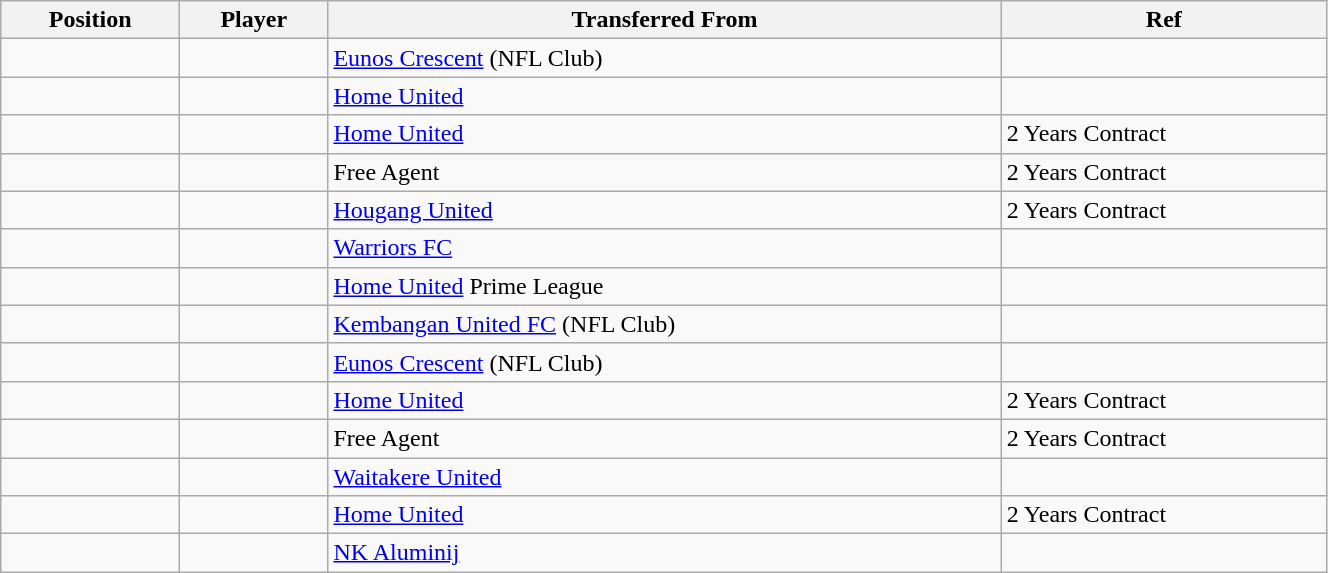<table class="wikitable sortable" style="width:70%; text-align:center; font-size:100%; text-align:left;">
<tr>
<th><strong>Position</strong></th>
<th><strong>Player</strong></th>
<th><strong>Transferred From</strong></th>
<th><strong>Ref</strong></th>
</tr>
<tr>
<td></td>
<td></td>
<td><a href='#'>Eunos Crescent</a> (NFL Club)</td>
<td></td>
</tr>
<tr>
<td></td>
<td></td>
<td><a href='#'>Home United</a></td>
<td></td>
</tr>
<tr>
<td></td>
<td></td>
<td><a href='#'>Home United</a></td>
<td>2 Years Contract </td>
</tr>
<tr>
<td></td>
<td></td>
<td>Free Agent</td>
<td>2 Years Contract </td>
</tr>
<tr>
<td></td>
<td></td>
<td><a href='#'>Hougang United</a></td>
<td>2 Years Contract </td>
</tr>
<tr>
<td></td>
<td></td>
<td><a href='#'>Warriors FC</a></td>
<td></td>
</tr>
<tr>
<td></td>
<td></td>
<td><a href='#'>Home United</a> Prime League</td>
<td></td>
</tr>
<tr>
<td></td>
<td></td>
<td><a href='#'>Kembangan United FC</a> (NFL Club)</td>
<td></td>
</tr>
<tr>
<td></td>
<td></td>
<td><a href='#'>Eunos Crescent</a> (NFL Club)</td>
<td></td>
</tr>
<tr>
<td></td>
<td></td>
<td><a href='#'>Home United</a></td>
<td>2 Years Contract </td>
</tr>
<tr>
<td></td>
<td></td>
<td>Free Agent</td>
<td>2 Years Contract </td>
</tr>
<tr>
<td></td>
<td></td>
<td> <a href='#'>Waitakere United</a></td>
<td></td>
</tr>
<tr>
<td></td>
<td></td>
<td><a href='#'>Home United</a></td>
<td>2 Years Contract </td>
</tr>
<tr>
<td></td>
<td></td>
<td> <a href='#'>NK Aluminij</a></td>
<td></td>
</tr>
</table>
